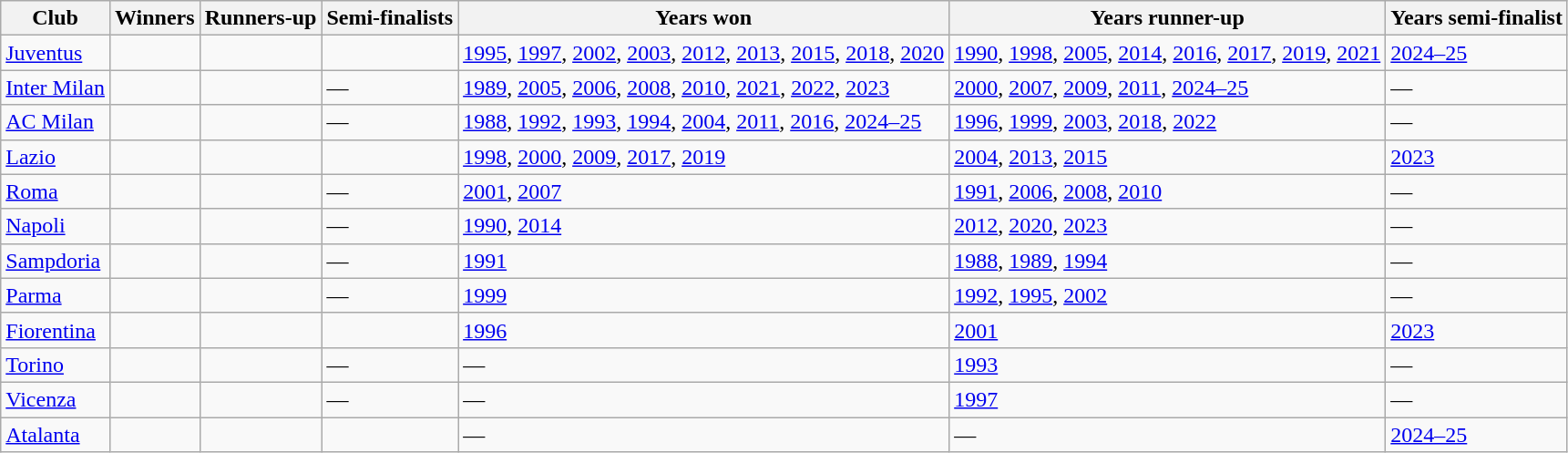<table class="wikitable">
<tr>
<th>Club</th>
<th>Winners</th>
<th>Runners-up</th>
<th>Semi-finalists</th>
<th>Years won</th>
<th>Years runner-up</th>
<th>Years semi-finalist</th>
</tr>
<tr>
<td><a href='#'>Juventus</a></td>
<td></td>
<td></td>
<td></td>
<td><a href='#'>1995</a>, <a href='#'>1997</a>, <a href='#'>2002</a>, <a href='#'>2003</a>, <a href='#'>2012</a>, <a href='#'>2013</a>, <a href='#'>2015</a>, <a href='#'>2018</a>, <a href='#'>2020</a></td>
<td><a href='#'>1990</a>, <a href='#'>1998</a>, <a href='#'>2005</a>, <a href='#'>2014</a>, <a href='#'>2016</a>, <a href='#'>2017</a>, <a href='#'>2019</a>, <a href='#'>2021</a></td>
<td><a href='#'>2024–25</a></td>
</tr>
<tr>
<td><a href='#'>Inter Milan</a></td>
<td></td>
<td></td>
<td>—</td>
<td><a href='#'>1989</a>, <a href='#'>2005</a>, <a href='#'>2006</a>, <a href='#'>2008</a>, <a href='#'>2010</a>, <a href='#'>2021</a>, <a href='#'>2022</a>, <a href='#'>2023</a></td>
<td><a href='#'>2000</a>, <a href='#'>2007</a>, <a href='#'>2009</a>, <a href='#'>2011</a>, <a href='#'>2024–25</a></td>
<td>—</td>
</tr>
<tr>
<td><a href='#'>AC Milan</a></td>
<td></td>
<td></td>
<td>—</td>
<td><a href='#'>1988</a>, <a href='#'>1992</a>, <a href='#'>1993</a>, <a href='#'>1994</a>, <a href='#'>2004</a>, <a href='#'>2011</a>, <a href='#'>2016</a>, <a href='#'>2024–25</a></td>
<td><a href='#'>1996</a>, <a href='#'>1999</a>, <a href='#'>2003</a>, <a href='#'>2018</a>, <a href='#'>2022</a></td>
<td>—</td>
</tr>
<tr>
<td><a href='#'>Lazio</a></td>
<td></td>
<td></td>
<td></td>
<td><a href='#'>1998</a>, <a href='#'>2000</a>, <a href='#'>2009</a>, <a href='#'>2017</a>, <a href='#'>2019</a></td>
<td><a href='#'>2004</a>, <a href='#'>2013</a>, <a href='#'>2015</a></td>
<td><a href='#'>2023</a></td>
</tr>
<tr>
<td><a href='#'>Roma</a></td>
<td></td>
<td></td>
<td>—</td>
<td><a href='#'>2001</a>, <a href='#'>2007</a></td>
<td><a href='#'>1991</a>, <a href='#'>2006</a>, <a href='#'>2008</a>, <a href='#'>2010</a></td>
<td>—</td>
</tr>
<tr>
<td><a href='#'>Napoli</a></td>
<td></td>
<td></td>
<td>—</td>
<td><a href='#'>1990</a>, <a href='#'>2014</a></td>
<td><a href='#'>2012</a>, <a href='#'>2020</a>, <a href='#'>2023</a></td>
<td>—</td>
</tr>
<tr>
<td><a href='#'>Sampdoria</a></td>
<td></td>
<td></td>
<td>—</td>
<td><a href='#'>1991</a></td>
<td><a href='#'>1988</a>, <a href='#'>1989</a>, <a href='#'>1994</a></td>
<td>—</td>
</tr>
<tr>
<td><a href='#'>Parma</a></td>
<td></td>
<td></td>
<td>—</td>
<td><a href='#'>1999</a></td>
<td><a href='#'>1992</a>, <a href='#'>1995</a>, <a href='#'>2002</a></td>
<td>—</td>
</tr>
<tr>
<td><a href='#'>Fiorentina</a></td>
<td></td>
<td></td>
<td></td>
<td><a href='#'>1996</a></td>
<td><a href='#'>2001</a></td>
<td><a href='#'>2023</a></td>
</tr>
<tr>
<td><a href='#'>Torino</a></td>
<td></td>
<td></td>
<td>—</td>
<td>—</td>
<td><a href='#'>1993</a></td>
<td>—</td>
</tr>
<tr>
<td><a href='#'>Vicenza</a></td>
<td></td>
<td></td>
<td>—</td>
<td>—</td>
<td><a href='#'>1997</a></td>
<td>—</td>
</tr>
<tr>
<td><a href='#'>Atalanta</a></td>
<td></td>
<td></td>
<td></td>
<td>—</td>
<td>—</td>
<td><a href='#'>2024–25</a></td>
</tr>
</table>
